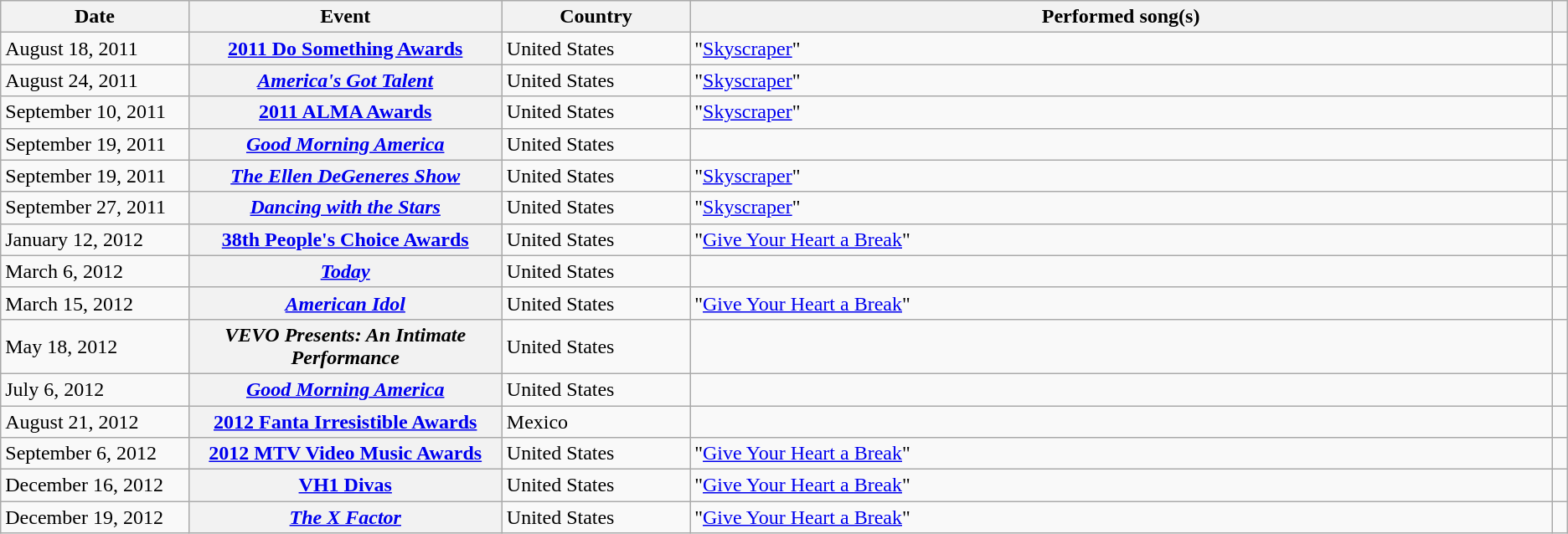<table class="wikitable sortable plainrowheaders">
<tr>
<th style="width:12%;">Date</th>
<th style="width:20%;">Event</th>
<th style="width:12%;">Country</th>
<th>Performed song(s)</th>
<th style="width:1%;"></th>
</tr>
<tr>
<td>August 18, 2011</td>
<th scope="row"><a href='#'>2011 Do Something Awards</a></th>
<td>United States</td>
<td>"<a href='#'>Skyscraper</a>"</td>
<td></td>
</tr>
<tr>
<td>August 24, 2011</td>
<th scope="row"><em><a href='#'>America's Got Talent</a></em></th>
<td>United States</td>
<td>"<a href='#'>Skyscraper</a>"</td>
<td align="center"></td>
</tr>
<tr>
<td>September 10, 2011</td>
<th scope="row"><a href='#'>2011 ALMA Awards</a></th>
<td>United States</td>
<td>"<a href='#'>Skyscraper</a>"</td>
<td></td>
</tr>
<tr>
<td>September 19, 2011</td>
<th scope="row"><em><a href='#'>Good Morning America</a></em></th>
<td>United States</td>
<td></td>
<td align="center"></td>
</tr>
<tr>
<td>September 19, 2011</td>
<th scope="row"><em><a href='#'>The Ellen DeGeneres Show</a></em></th>
<td>United States</td>
<td>"<a href='#'>Skyscraper</a>"</td>
<td align="center"></td>
</tr>
<tr>
<td>September 27, 2011</td>
<th scope="row"><em><a href='#'>Dancing with the Stars</a></em></th>
<td>United States</td>
<td>"<a href='#'>Skyscraper</a>"</td>
<td align="center"></td>
</tr>
<tr>
<td>January 12, 2012</td>
<th scope="row"><a href='#'>38th People's Choice Awards</a></th>
<td>United States</td>
<td>"<a href='#'>Give Your Heart a Break</a>"</td>
<td></td>
</tr>
<tr>
<td>March 6, 2012</td>
<th scope="row"><em><a href='#'>Today</a></em></th>
<td>United States</td>
<td></td>
<td align="center"></td>
</tr>
<tr>
<td>March 15, 2012</td>
<th scope="row"><em><a href='#'>American Idol</a></em></th>
<td>United States</td>
<td>"<a href='#'>Give Your Heart a Break</a>"</td>
<td align="center"></td>
</tr>
<tr>
<td>May 18, 2012</td>
<th scope="row"><em>VEVO Presents: An Intimate Performance</em></th>
<td>United States</td>
<td></td>
<td align="center"></td>
</tr>
<tr>
<td>July 6, 2012</td>
<th scope="row"><em><a href='#'>Good Morning America</a></em></th>
<td>United States</td>
<td></td>
<td></td>
</tr>
<tr>
<td>August 21, 2012</td>
<th scope="row"><a href='#'>2012 Fanta Irresistible Awards</a></th>
<td>Mexico</td>
<td></td>
<td></td>
</tr>
<tr>
<td>September 6, 2012</td>
<th scope="row"><a href='#'>2012 MTV Video Music Awards</a> </th>
<td>United States</td>
<td>"<a href='#'>Give Your Heart a Break</a>"</td>
<td></td>
</tr>
<tr>
<td>December 16, 2012</td>
<th scope="row"><a href='#'>VH1 Divas</a></th>
<td>United States</td>
<td>"<a href='#'>Give Your Heart a Break</a>"</td>
<td></td>
</tr>
<tr>
<td>December 19, 2012</td>
<th scope="row"><em><a href='#'>The X Factor</a></em></th>
<td>United States</td>
<td>"<a href='#'>Give Your Heart a Break</a>" </td>
<td></td>
</tr>
</table>
